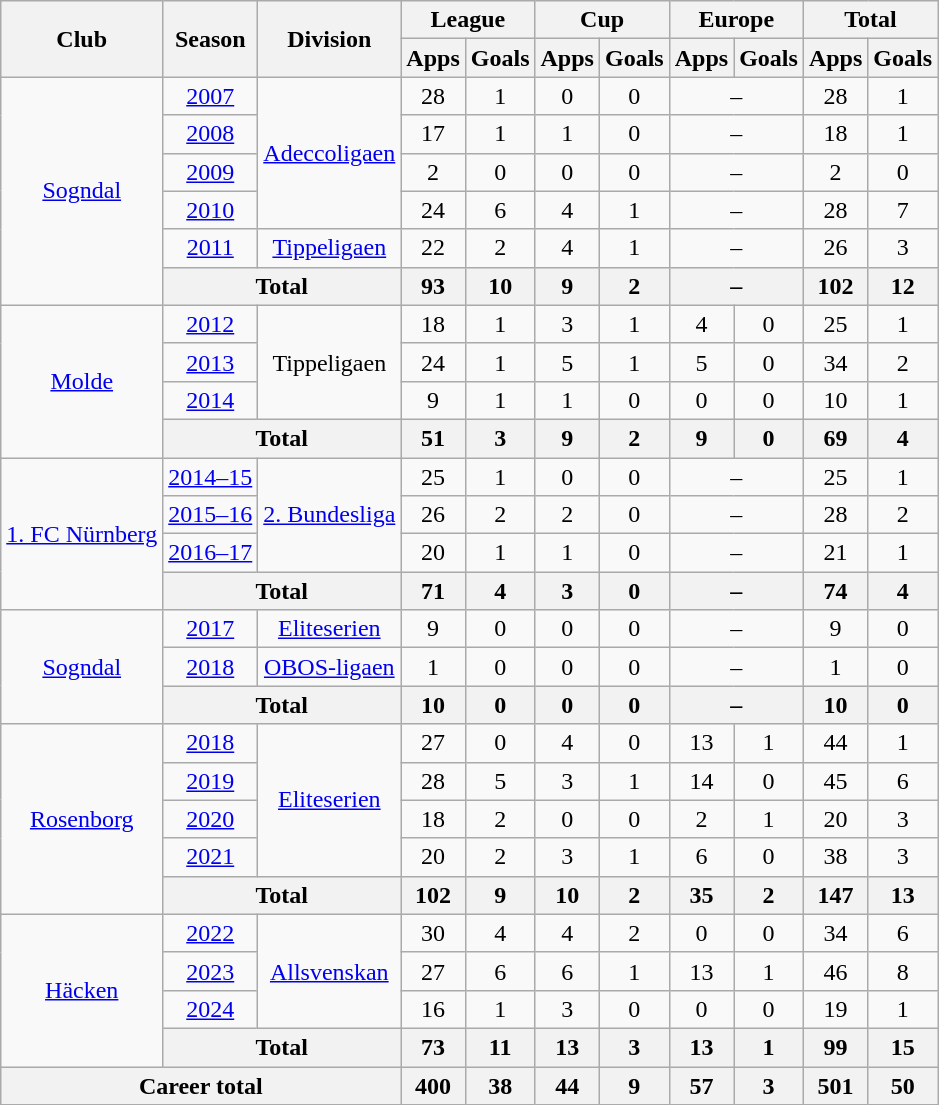<table class="wikitable" style="text-align:center">
<tr>
<th rowspan="2">Club</th>
<th rowspan="2">Season</th>
<th rowspan="2">Division</th>
<th colspan="2">League</th>
<th colspan="2">Cup</th>
<th colspan="2">Europe</th>
<th colspan="2">Total</th>
</tr>
<tr>
<th>Apps</th>
<th>Goals</th>
<th>Apps</th>
<th>Goals</th>
<th>Apps</th>
<th>Goals</th>
<th>Apps</th>
<th>Goals</th>
</tr>
<tr>
<td rowspan="6"><a href='#'>Sogndal</a></td>
<td><a href='#'>2007</a></td>
<td rowspan="4"><a href='#'>Adeccoligaen</a></td>
<td>28</td>
<td>1</td>
<td>0</td>
<td>0</td>
<td colspan="2">–</td>
<td>28</td>
<td>1</td>
</tr>
<tr>
<td><a href='#'>2008</a></td>
<td>17</td>
<td>1</td>
<td>1</td>
<td>0</td>
<td colspan="2">–</td>
<td>18</td>
<td>1</td>
</tr>
<tr>
<td><a href='#'>2009</a></td>
<td>2</td>
<td>0</td>
<td>0</td>
<td>0</td>
<td colspan="2">–</td>
<td>2</td>
<td>0</td>
</tr>
<tr>
<td><a href='#'>2010</a></td>
<td>24</td>
<td>6</td>
<td>4</td>
<td>1</td>
<td colspan="2">–</td>
<td>28</td>
<td>7</td>
</tr>
<tr>
<td><a href='#'>2011</a></td>
<td><a href='#'>Tippeligaen</a></td>
<td>22</td>
<td>2</td>
<td>4</td>
<td>1</td>
<td colspan="2">–</td>
<td>26</td>
<td>3</td>
</tr>
<tr>
<th colspan="2">Total</th>
<th>93</th>
<th>10</th>
<th>9</th>
<th>2</th>
<th colspan="2">–</th>
<th>102</th>
<th>12</th>
</tr>
<tr>
<td rowspan="4"><a href='#'>Molde</a></td>
<td><a href='#'>2012</a></td>
<td rowspan="3">Tippeligaen</td>
<td>18</td>
<td>1</td>
<td>3</td>
<td>1</td>
<td>4</td>
<td>0</td>
<td>25</td>
<td>1</td>
</tr>
<tr>
<td><a href='#'>2013</a></td>
<td>24</td>
<td>1</td>
<td>5</td>
<td>1</td>
<td>5</td>
<td>0</td>
<td>34</td>
<td>2</td>
</tr>
<tr>
<td><a href='#'>2014</a></td>
<td>9</td>
<td>1</td>
<td>1</td>
<td>0</td>
<td>0</td>
<td>0</td>
<td>10</td>
<td>1</td>
</tr>
<tr>
<th colspan="2">Total</th>
<th>51</th>
<th>3</th>
<th>9</th>
<th>2</th>
<th>9</th>
<th>0</th>
<th>69</th>
<th>4</th>
</tr>
<tr>
<td rowspan="4"><a href='#'>1. FC Nürnberg</a></td>
<td><a href='#'>2014–15</a></td>
<td rowspan="3"><a href='#'>2. Bundesliga</a></td>
<td>25</td>
<td>1</td>
<td>0</td>
<td>0</td>
<td colspan="2">–</td>
<td>25</td>
<td>1</td>
</tr>
<tr>
<td><a href='#'>2015–16</a></td>
<td>26</td>
<td>2</td>
<td>2</td>
<td>0</td>
<td colspan="2">–</td>
<td>28</td>
<td>2</td>
</tr>
<tr>
<td><a href='#'>2016–17</a></td>
<td>20</td>
<td>1</td>
<td>1</td>
<td>0</td>
<td colspan="2">–</td>
<td>21</td>
<td>1</td>
</tr>
<tr>
<th colspan="2">Total</th>
<th>71</th>
<th>4</th>
<th>3</th>
<th>0</th>
<th colspan="2">–</th>
<th>74</th>
<th>4</th>
</tr>
<tr>
<td rowspan="3"><a href='#'>Sogndal</a></td>
<td><a href='#'>2017</a></td>
<td rowspan="1"><a href='#'>Eliteserien</a></td>
<td>9</td>
<td>0</td>
<td>0</td>
<td>0</td>
<td colspan="2">–</td>
<td>9</td>
<td>0</td>
</tr>
<tr>
<td><a href='#'>2018</a></td>
<td rowspan="1"><a href='#'>OBOS-ligaen</a></td>
<td>1</td>
<td>0</td>
<td>0</td>
<td>0</td>
<td colspan="2">–</td>
<td>1</td>
<td>0</td>
</tr>
<tr>
<th colspan="2">Total</th>
<th>10</th>
<th>0</th>
<th>0</th>
<th>0</th>
<th colspan="2">–</th>
<th>10</th>
<th>0</th>
</tr>
<tr>
<td rowspan="5"><a href='#'>Rosenborg</a></td>
<td><a href='#'>2018</a></td>
<td rowspan="4"><a href='#'>Eliteserien</a></td>
<td>27</td>
<td>0</td>
<td>4</td>
<td>0</td>
<td>13</td>
<td>1</td>
<td>44</td>
<td>1</td>
</tr>
<tr>
<td><a href='#'>2019</a></td>
<td>28</td>
<td>5</td>
<td>3</td>
<td>1</td>
<td>14</td>
<td>0</td>
<td>45</td>
<td>6</td>
</tr>
<tr>
<td><a href='#'>2020</a></td>
<td>18</td>
<td>2</td>
<td>0</td>
<td>0</td>
<td>2</td>
<td>1</td>
<td>20</td>
<td>3</td>
</tr>
<tr>
<td><a href='#'>2021</a></td>
<td>20</td>
<td>2</td>
<td>3</td>
<td>1</td>
<td>6</td>
<td>0</td>
<td>38</td>
<td>3</td>
</tr>
<tr>
<th colspan="2">Total</th>
<th>102</th>
<th>9</th>
<th>10</th>
<th>2</th>
<th>35</th>
<th>2</th>
<th>147</th>
<th>13</th>
</tr>
<tr>
<td rowspan="4"><a href='#'>Häcken</a></td>
<td><a href='#'>2022</a></td>
<td rowspan="3"><a href='#'>Allsvenskan</a></td>
<td>30</td>
<td>4</td>
<td>4</td>
<td>2</td>
<td>0</td>
<td>0</td>
<td>34</td>
<td>6</td>
</tr>
<tr>
<td><a href='#'>2023</a></td>
<td>27</td>
<td>6</td>
<td>6</td>
<td>1</td>
<td>13</td>
<td>1</td>
<td>46</td>
<td>8</td>
</tr>
<tr>
<td><a href='#'>2024</a></td>
<td>16</td>
<td>1</td>
<td>3</td>
<td>0</td>
<td>0</td>
<td>0</td>
<td>19</td>
<td>1</td>
</tr>
<tr>
<th colspan="2">Total</th>
<th>73</th>
<th>11</th>
<th>13</th>
<th>3</th>
<th>13</th>
<th>1</th>
<th>99</th>
<th>15</th>
</tr>
<tr>
<th colspan="3">Career total</th>
<th>400</th>
<th>38</th>
<th>44</th>
<th>9</th>
<th>57</th>
<th>3</th>
<th>501</th>
<th>50</th>
</tr>
</table>
